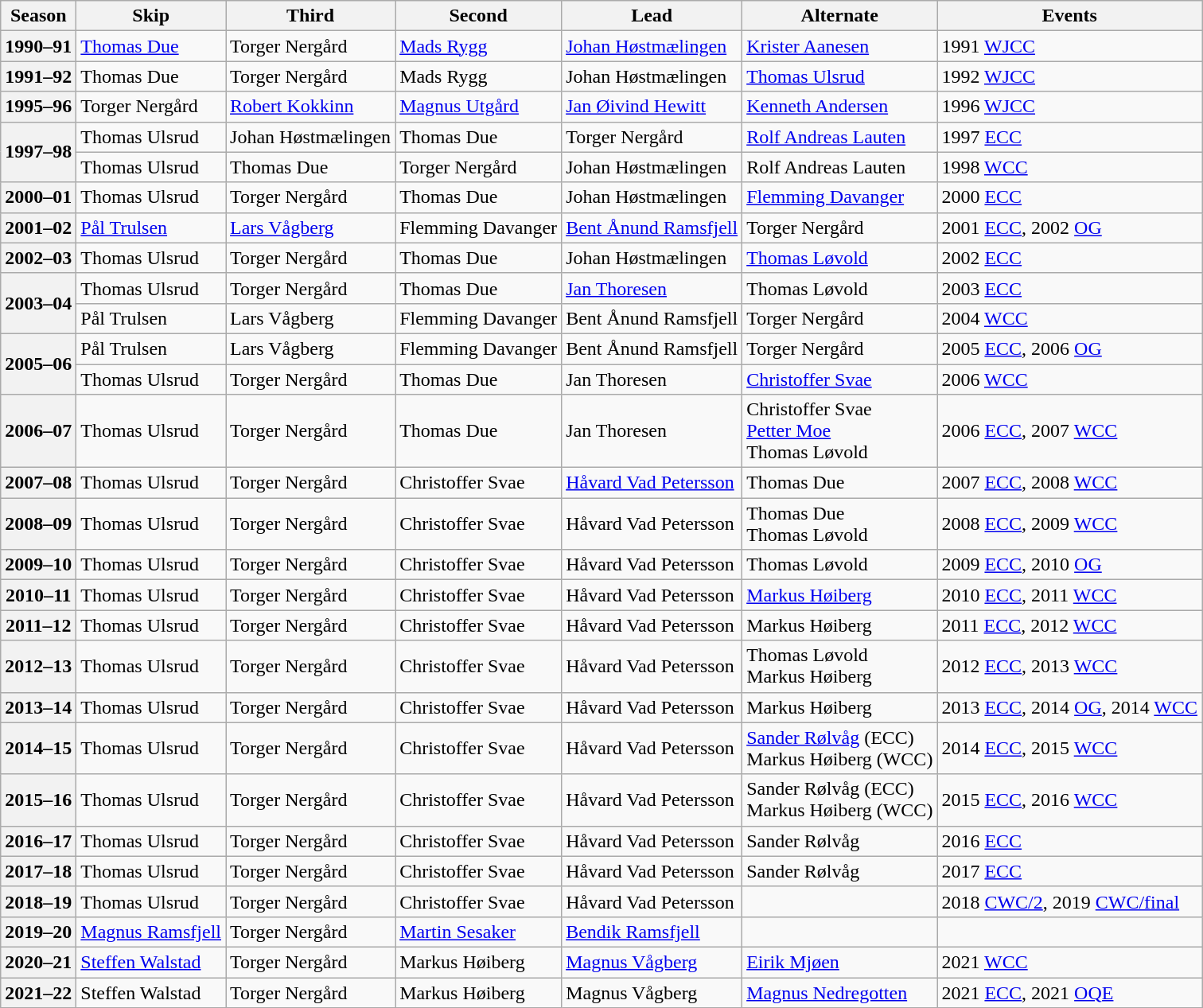<table class="wikitable">
<tr>
<th scope="col">Season</th>
<th scope="col">Skip</th>
<th scope="col">Third</th>
<th scope="col">Second</th>
<th scope="col">Lead</th>
<th scope="col">Alternate</th>
<th scope="col">Events</th>
</tr>
<tr>
<th scope="row">1990–91</th>
<td><a href='#'>Thomas Due</a></td>
<td>Torger Nergård</td>
<td><a href='#'>Mads Rygg</a></td>
<td><a href='#'>Johan Høstmælingen</a></td>
<td><a href='#'>Krister Aanesen</a></td>
<td>1991 <a href='#'>WJCC</a></td>
</tr>
<tr>
<th scope="row">1991–92</th>
<td>Thomas Due</td>
<td>Torger Nergård</td>
<td>Mads Rygg</td>
<td>Johan Høstmælingen</td>
<td><a href='#'>Thomas Ulsrud</a></td>
<td>1992 <a href='#'>WJCC</a></td>
</tr>
<tr>
<th scope="row">1995–96</th>
<td>Torger Nergård</td>
<td><a href='#'>Robert Kokkinn</a></td>
<td><a href='#'>Magnus Utgård</a></td>
<td><a href='#'>Jan Øivind Hewitt</a></td>
<td><a href='#'>Kenneth Andersen</a></td>
<td>1996 <a href='#'>WJCC</a></td>
</tr>
<tr>
<th scope="row" rowspan=2>1997–98</th>
<td>Thomas Ulsrud</td>
<td>Johan Høstmælingen</td>
<td>Thomas Due</td>
<td>Torger Nergård</td>
<td><a href='#'>Rolf Andreas Lauten</a></td>
<td>1997 <a href='#'>ECC</a></td>
</tr>
<tr>
<td>Thomas Ulsrud</td>
<td>Thomas Due</td>
<td>Torger Nergård</td>
<td>Johan Høstmælingen</td>
<td>Rolf Andreas Lauten</td>
<td>1998 <a href='#'>WCC</a></td>
</tr>
<tr>
<th scope="row">2000–01</th>
<td>Thomas Ulsrud</td>
<td>Torger Nergård</td>
<td>Thomas Due</td>
<td>Johan Høstmælingen</td>
<td><a href='#'>Flemming Davanger</a></td>
<td>2000 <a href='#'>ECC</a></td>
</tr>
<tr>
<th scope="row">2001–02</th>
<td><a href='#'>Pål Trulsen</a></td>
<td><a href='#'>Lars Vågberg</a></td>
<td>Flemming Davanger</td>
<td><a href='#'>Bent Ånund Ramsfjell</a></td>
<td>Torger Nergård</td>
<td>2001 <a href='#'>ECC</a>, 2002 <a href='#'>OG</a></td>
</tr>
<tr>
<th scope="row">2002–03</th>
<td>Thomas Ulsrud</td>
<td>Torger Nergård</td>
<td>Thomas Due</td>
<td>Johan Høstmælingen</td>
<td><a href='#'>Thomas Løvold</a></td>
<td>2002 <a href='#'>ECC</a></td>
</tr>
<tr>
<th scope="row" rowspan=2>2003–04</th>
<td>Thomas Ulsrud</td>
<td>Torger Nergård</td>
<td>Thomas Due</td>
<td><a href='#'>Jan Thoresen</a></td>
<td>Thomas Løvold</td>
<td>2003 <a href='#'>ECC</a></td>
</tr>
<tr>
<td>Pål Trulsen</td>
<td>Lars Vågberg</td>
<td>Flemming Davanger</td>
<td>Bent Ånund Ramsfjell</td>
<td>Torger Nergård</td>
<td>2004 <a href='#'>WCC</a></td>
</tr>
<tr>
<th scope="row" rowspan=2>2005–06</th>
<td>Pål Trulsen</td>
<td>Lars Vågberg</td>
<td>Flemming Davanger</td>
<td>Bent Ånund Ramsfjell</td>
<td>Torger Nergård</td>
<td>2005 <a href='#'>ECC</a>, 2006 <a href='#'>OG</a></td>
</tr>
<tr>
<td>Thomas Ulsrud</td>
<td>Torger Nergård</td>
<td>Thomas Due</td>
<td>Jan Thoresen</td>
<td><a href='#'>Christoffer Svae</a></td>
<td>2006 <a href='#'>WCC</a></td>
</tr>
<tr>
<th scope="row">2006–07</th>
<td>Thomas Ulsrud</td>
<td>Torger Nergård</td>
<td>Thomas Due</td>
<td>Jan Thoresen</td>
<td>Christoffer Svae<br><a href='#'>Petter Moe</a><br>Thomas Løvold</td>
<td>2006 <a href='#'>ECC</a>, 2007 <a href='#'>WCC</a></td>
</tr>
<tr>
<th scope="row">2007–08</th>
<td>Thomas Ulsrud</td>
<td>Torger Nergård</td>
<td>Christoffer Svae</td>
<td><a href='#'>Håvard Vad Petersson</a></td>
<td>Thomas Due</td>
<td>2007 <a href='#'>ECC</a>, 2008 <a href='#'>WCC</a></td>
</tr>
<tr>
<th scope="row">2008–09</th>
<td>Thomas Ulsrud</td>
<td>Torger Nergård</td>
<td>Christoffer Svae</td>
<td>Håvard Vad Petersson</td>
<td>Thomas Due<br>Thomas Løvold</td>
<td>2008 <a href='#'>ECC</a>, 2009 <a href='#'>WCC</a></td>
</tr>
<tr>
<th scope="row">2009–10</th>
<td>Thomas Ulsrud</td>
<td>Torger Nergård</td>
<td>Christoffer Svae</td>
<td>Håvard Vad Petersson</td>
<td>Thomas Løvold</td>
<td>2009 <a href='#'>ECC</a>, 2010 <a href='#'>OG</a></td>
</tr>
<tr>
<th scope="row">2010–11</th>
<td>Thomas Ulsrud</td>
<td>Torger Nergård</td>
<td>Christoffer Svae</td>
<td>Håvard Vad Petersson</td>
<td><a href='#'>Markus Høiberg</a></td>
<td>2010 <a href='#'>ECC</a>, 2011 <a href='#'>WCC</a></td>
</tr>
<tr>
<th scope="row">2011–12</th>
<td>Thomas Ulsrud</td>
<td>Torger Nergård</td>
<td>Christoffer Svae</td>
<td>Håvard Vad Petersson</td>
<td>Markus Høiberg</td>
<td>2011 <a href='#'>ECC</a>, 2012 <a href='#'>WCC</a></td>
</tr>
<tr>
<th scope="row">2012–13</th>
<td>Thomas Ulsrud</td>
<td>Torger Nergård</td>
<td>Christoffer Svae</td>
<td>Håvard Vad Petersson</td>
<td>Thomas Løvold<br>Markus Høiberg</td>
<td>2012 <a href='#'>ECC</a>, 2013 <a href='#'>WCC</a></td>
</tr>
<tr>
<th scope="row">2013–14</th>
<td>Thomas Ulsrud</td>
<td>Torger Nergård</td>
<td>Christoffer Svae</td>
<td>Håvard Vad Petersson</td>
<td>Markus Høiberg</td>
<td>2013 <a href='#'>ECC</a>, 2014 <a href='#'>OG</a>, 2014 <a href='#'>WCC</a></td>
</tr>
<tr>
<th scope="row">2014–15</th>
<td>Thomas Ulsrud</td>
<td>Torger Nergård</td>
<td>Christoffer Svae</td>
<td>Håvard Vad Petersson</td>
<td><a href='#'>Sander Rølvåg</a> (ECC) <br> Markus Høiberg (WCC)</td>
<td>2014 <a href='#'>ECC</a>, 2015 <a href='#'>WCC</a></td>
</tr>
<tr>
<th scope="row">2015–16</th>
<td>Thomas Ulsrud</td>
<td>Torger Nergård</td>
<td>Christoffer Svae</td>
<td>Håvard Vad Petersson</td>
<td>Sander Rølvåg (ECC) <br> Markus Høiberg (WCC)</td>
<td>2015 <a href='#'>ECC</a>, 2016 <a href='#'>WCC</a></td>
</tr>
<tr>
<th scope="row">2016–17</th>
<td>Thomas Ulsrud</td>
<td>Torger Nergård</td>
<td>Christoffer Svae</td>
<td>Håvard Vad Petersson</td>
<td>Sander Rølvåg</td>
<td>2016 <a href='#'>ECC</a></td>
</tr>
<tr>
<th scope="row">2017–18</th>
<td>Thomas Ulsrud</td>
<td>Torger Nergård</td>
<td>Christoffer Svae</td>
<td>Håvard Vad Petersson</td>
<td>Sander Rølvåg</td>
<td>2017 <a href='#'>ECC</a></td>
</tr>
<tr>
<th scope="row">2018–19</th>
<td>Thomas Ulsrud</td>
<td>Torger Nergård</td>
<td>Christoffer Svae</td>
<td>Håvard Vad Petersson</td>
<td></td>
<td>2018 <a href='#'>CWC/2</a>, 2019 <a href='#'>CWC/final</a></td>
</tr>
<tr>
<th scope="row">2019–20</th>
<td><a href='#'>Magnus Ramsfjell</a></td>
<td>Torger Nergård</td>
<td><a href='#'>Martin Sesaker</a></td>
<td><a href='#'>Bendik Ramsfjell</a></td>
<td></td>
<td></td>
</tr>
<tr>
<th scope="row">2020–21</th>
<td><a href='#'>Steffen Walstad</a></td>
<td>Torger Nergård</td>
<td>Markus Høiberg</td>
<td><a href='#'>Magnus Vågberg</a></td>
<td><a href='#'>Eirik Mjøen</a></td>
<td>2021 <a href='#'>WCC</a></td>
</tr>
<tr>
<th scope="row">2021–22</th>
<td>Steffen Walstad</td>
<td>Torger Nergård</td>
<td>Markus Høiberg</td>
<td>Magnus Vågberg</td>
<td><a href='#'>Magnus Nedregotten</a></td>
<td>2021 <a href='#'>ECC</a>, 2021 <a href='#'>OQE</a></td>
</tr>
</table>
